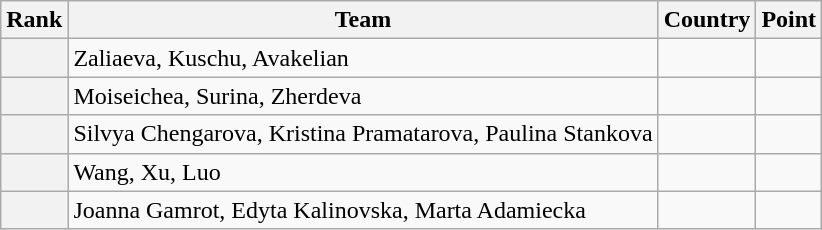<table class="wikitable sortable">
<tr>
<th>Rank</th>
<th>Team</th>
<th>Country</th>
<th>Point</th>
</tr>
<tr>
<th></th>
<td>Zaliaeva, Kuschu, Avakelian</td>
<td></td>
<td></td>
</tr>
<tr>
<th></th>
<td>Moiseichea, Surina, Zherdeva</td>
<td></td>
<td></td>
</tr>
<tr>
<th></th>
<td>Silvya Chengarova, Kristina Pramatarova, Paulina Stankova</td>
<td></td>
<td></td>
</tr>
<tr>
<th></th>
<td>Wang, Xu, Luo</td>
<td></td>
<td></td>
</tr>
<tr>
<th></th>
<td>Joanna Gamrot, Edyta Kalinovska, Marta Adamiecka</td>
<td></td>
<td></td>
</tr>
</table>
